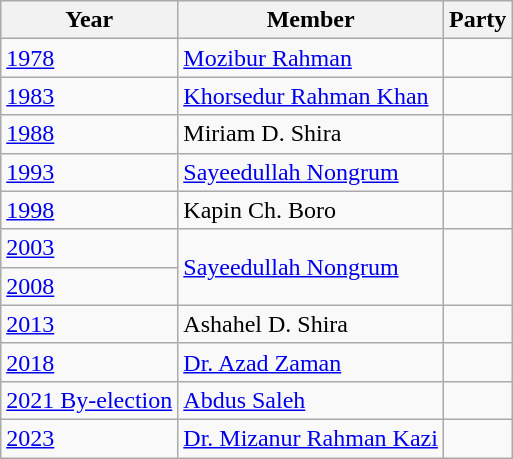<table class="wikitable sortable">
<tr>
<th>Year</th>
<th>Member</th>
<th colspan="2">Party</th>
</tr>
<tr>
<td><a href='#'>1978</a></td>
<td><a href='#'>Mozibur Rahman</a></td>
<td></td>
</tr>
<tr>
<td><a href='#'>1983</a></td>
<td><a href='#'>Khorsedur Rahman Khan</a></td>
<td></td>
</tr>
<tr>
<td><a href='#'>1988</a></td>
<td>Miriam D. Shira</td>
<td></td>
</tr>
<tr>
<td><a href='#'>1993</a></td>
<td><a href='#'>Sayeedullah Nongrum</a></td>
</tr>
<tr>
<td><a href='#'>1998</a></td>
<td>Kapin Ch. Boro</td>
<td></td>
</tr>
<tr>
<td><a href='#'>2003</a></td>
<td rowspan=2><a href='#'>Sayeedullah Nongrum</a></td>
</tr>
<tr>
<td><a href='#'>2008</a></td>
</tr>
<tr>
<td><a href='#'>2013</a></td>
<td>Ashahel D. Shira</td>
<td></td>
</tr>
<tr>
<td><a href='#'>2018</a></td>
<td><a href='#'>Dr. Azad Zaman</a></td>
<td></td>
</tr>
<tr>
<td><a href='#'>2021 By-election</a></td>
<td><a href='#'>Abdus Saleh</a></td>
<td></td>
</tr>
<tr>
<td><a href='#'>2023</a></td>
<td><a href='#'>Dr. Mizanur Rahman Kazi</a></td>
<td></td>
</tr>
</table>
